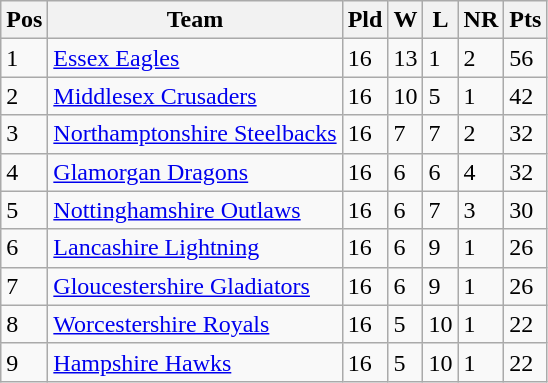<table class="wikitable">
<tr>
<th>Pos</th>
<th>Team</th>
<th>Pld</th>
<th>W</th>
<th>L</th>
<th>NR</th>
<th>Pts</th>
</tr>
<tr>
<td>1</td>
<td><a href='#'>Essex Eagles</a></td>
<td>16</td>
<td>13</td>
<td>1</td>
<td>2</td>
<td>56</td>
</tr>
<tr>
<td>2</td>
<td><a href='#'>Middlesex Crusaders</a></td>
<td>16</td>
<td>10</td>
<td>5</td>
<td>1</td>
<td>42</td>
</tr>
<tr>
<td>3</td>
<td><a href='#'>Northamptonshire Steelbacks</a></td>
<td>16</td>
<td>7</td>
<td>7</td>
<td>2</td>
<td>32</td>
</tr>
<tr>
<td>4</td>
<td><a href='#'>Glamorgan Dragons</a></td>
<td>16</td>
<td>6</td>
<td>6</td>
<td>4</td>
<td>32</td>
</tr>
<tr>
<td>5</td>
<td><a href='#'>Nottinghamshire Outlaws</a></td>
<td>16</td>
<td>6</td>
<td>7</td>
<td>3</td>
<td>30</td>
</tr>
<tr>
<td>6</td>
<td><a href='#'>Lancashire Lightning</a></td>
<td>16</td>
<td>6</td>
<td>9</td>
<td>1</td>
<td>26</td>
</tr>
<tr>
<td>7</td>
<td><a href='#'>Gloucestershire Gladiators</a></td>
<td>16</td>
<td>6</td>
<td>9</td>
<td>1</td>
<td>26</td>
</tr>
<tr>
<td>8</td>
<td><a href='#'>Worcestershire Royals</a></td>
<td>16</td>
<td>5</td>
<td>10</td>
<td>1</td>
<td>22</td>
</tr>
<tr>
<td>9</td>
<td><a href='#'>Hampshire Hawks</a></td>
<td>16</td>
<td>5</td>
<td>10</td>
<td>1</td>
<td>22</td>
</tr>
</table>
